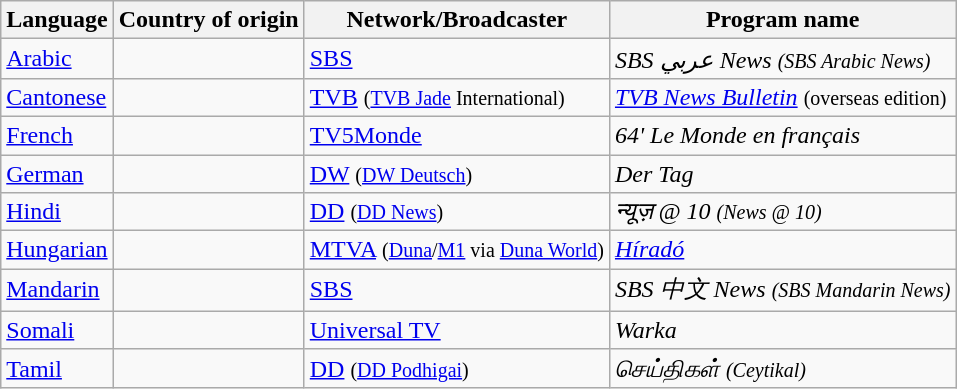<table class="wikitable">
<tr>
<th>Language</th>
<th>Country of origin</th>
<th>Network/Broadcaster</th>
<th>Program name</th>
</tr>
<tr>
<td><a href='#'>Arabic</a></td>
<td></td>
<td><a href='#'>SBS</a></td>
<td><em>SBS عربي News <small>(SBS Arabic News)</small></em></td>
</tr>
<tr>
<td><a href='#'>Cantonese</a></td>
<td></td>
<td><a href='#'>TVB</a> <small>(<a href='#'>TVB Jade</a> International)</small></td>
<td><em><a href='#'>TVB News Bulletin</a></em> <small>(overseas edition)</small></td>
</tr>
<tr>
<td><a href='#'>French</a></td>
<td></td>
<td><a href='#'>TV5Monde</a></td>
<td><em>64' Le Monde en français</em></td>
</tr>
<tr>
<td><a href='#'>German</a></td>
<td></td>
<td><a href='#'>DW</a> <small>(<a href='#'>DW Deutsch</a>)</small></td>
<td><em>Der Tag</em></td>
</tr>
<tr>
<td><a href='#'>Hindi</a></td>
<td></td>
<td><a href='#'>DD</a> <small>(<a href='#'>DD News</a>)</small></td>
<td><em>न्यूज़ @ 10 <small>(News @ 10)</small></em></td>
</tr>
<tr>
<td><a href='#'>Hungarian</a></td>
<td></td>
<td><a href='#'>MTVA</a> <small>(<a href='#'>Duna</a>/<a href='#'>M1</a> via <a href='#'>Duna World</a>)</small></td>
<td><em><a href='#'>Híradó</a></em></td>
</tr>
<tr>
<td><a href='#'>Mandarin</a></td>
<td></td>
<td><a href='#'>SBS</a></td>
<td><em>SBS 中文 News <small>(SBS Mandarin News)</small></em></td>
</tr>
<tr>
<td><a href='#'>Somali</a></td>
<td></td>
<td><a href='#'>Universal TV</a></td>
<td><em>Warka</em></td>
</tr>
<tr>
<td><a href='#'>Tamil</a></td>
<td></td>
<td><a href='#'>DD</a> <small>(<a href='#'>DD Podhigai</a>)</small></td>
<td><em>செய்திகள் <small>(Ceytikal)</small></em></td>
</tr>
</table>
